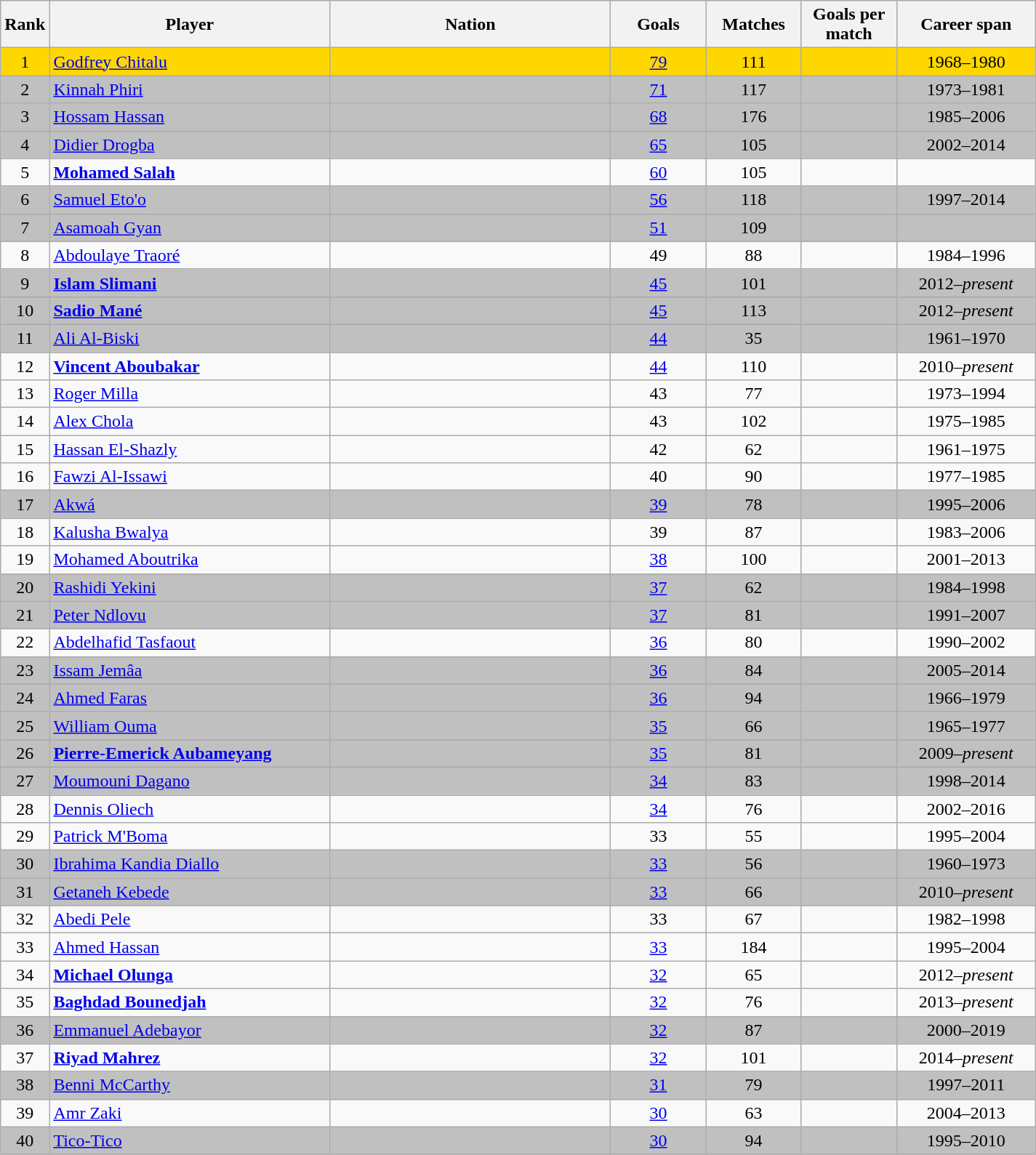<table class="wikitable sortable" style="text-align:center">
<tr>
<th width="20">Rank</th>
<th width="250">Player</th>
<th width="250">Nation</th>
<th width="80">Goals</th>
<th width="80">Matches</th>
<th width="80">Goals per match</th>
<th width="120">Career span</th>
</tr>
<tr style="background-color:gold">
<td>1</td>
<td align="left"><a href='#'>Godfrey Chitalu</a></td>
<td align="left"></td>
<td><a href='#'>79</a></td>
<td>111</td>
<td></td>
<td>1968–1980</td>
</tr>
<tr style="background-color:silver">
<td>2</td>
<td align="left"><a href='#'>Kinnah Phiri</a></td>
<td align="left"></td>
<td><a href='#'>71</a></td>
<td>117</td>
<td></td>
<td>1973–1981</td>
</tr>
<tr style="background-color:silver">
<td>3</td>
<td align="left"><a href='#'>Hossam Hassan</a></td>
<td align="left"></td>
<td><a href='#'>68</a></td>
<td>176</td>
<td></td>
<td>1985–2006</td>
</tr>
<tr style="background-color:silver">
<td>4</td>
<td align="left"><a href='#'>Didier Drogba</a></td>
<td align="left"></td>
<td><a href='#'>65</a></td>
<td>105</td>
<td></td>
<td>2002–2014</td>
</tr>
<tr>
<td>5</td>
<td align="left"><strong><a href='#'>Mohamed Salah</a></strong></td>
<td align="left"></td>
<td><a href='#'>60</a></td>
<td>105</td>
<td></td>
<td></td>
</tr>
<tr style="background-color:silver">
<td>6</td>
<td align="left"><a href='#'>Samuel Eto'o</a></td>
<td align="left"></td>
<td><a href='#'>56</a></td>
<td>118</td>
<td></td>
<td>1997–2014</td>
</tr>
<tr style="background-color:silver">
<td>7</td>
<td align="left"><a href='#'>Asamoah Gyan</a></td>
<td align="left"></td>
<td><a href='#'>51</a></td>
<td>109</td>
<td></td>
<td></td>
</tr>
<tr>
<td>8</td>
<td align="left"><a href='#'>Abdoulaye Traoré</a></td>
<td align="left"></td>
<td>49</td>
<td>88</td>
<td></td>
<td>1984–1996</td>
</tr>
<tr style="background-color:silver">
<td>9</td>
<td align="left"><strong><a href='#'>Islam Slimani</a></strong></td>
<td align="left"></td>
<td><a href='#'>45</a></td>
<td>101</td>
<td></td>
<td>2012–<em>present</em></td>
</tr>
<tr style="background-color:silver">
<td>10</td>
<td align="left"><strong><a href='#'>Sadio Mané</a></strong></td>
<td align="left"></td>
<td><a href='#'>45</a></td>
<td>113</td>
<td></td>
<td>2012–<em>present</em></td>
</tr>
<tr style="background-color:silver">
<td>11</td>
<td align="left"><a href='#'>Ali Al-Biski</a></td>
<td align="left"></td>
<td><a href='#'>44</a></td>
<td>35</td>
<td></td>
<td>1961–1970</td>
</tr>
<tr>
<td>12</td>
<td align="left"><strong><a href='#'>Vincent Aboubakar</a></strong></td>
<td align="left"></td>
<td><a href='#'>44</a></td>
<td>110</td>
<td></td>
<td>2010–<em>present</em></td>
</tr>
<tr>
<td>13</td>
<td align="left"><a href='#'>Roger Milla</a></td>
<td align="left"></td>
<td>43</td>
<td>77</td>
<td></td>
<td>1973–1994</td>
</tr>
<tr>
<td>14</td>
<td align="left"><a href='#'>Alex Chola</a></td>
<td align="left"></td>
<td>43</td>
<td>102</td>
<td></td>
<td>1975–1985</td>
</tr>
<tr>
<td>15</td>
<td align="left"><a href='#'>Hassan El-Shazly</a></td>
<td align="left"></td>
<td>42</td>
<td>62</td>
<td></td>
<td>1961–1975</td>
</tr>
<tr>
<td>16</td>
<td align="left"><a href='#'>Fawzi Al-Issawi</a></td>
<td align="left"></td>
<td>40</td>
<td>90</td>
<td></td>
<td>1977–1985</td>
</tr>
<tr style="background-color:silver">
<td>17</td>
<td align="left"><a href='#'>Akwá</a></td>
<td align="left"></td>
<td><a href='#'>39</a></td>
<td>78</td>
<td></td>
<td>1995–2006</td>
</tr>
<tr>
<td>18</td>
<td align="left"><a href='#'>Kalusha Bwalya</a></td>
<td align="left"></td>
<td>39</td>
<td>87</td>
<td></td>
<td>1983–2006</td>
</tr>
<tr>
<td>19</td>
<td align="left"><a href='#'>Mohamed Aboutrika</a></td>
<td align="left"></td>
<td><a href='#'>38</a></td>
<td>100</td>
<td></td>
<td>2001–2013</td>
</tr>
<tr style="background-color:silver">
<td>20</td>
<td align="left"><a href='#'>Rashidi Yekini</a></td>
<td align="left"></td>
<td><a href='#'>37</a></td>
<td>62</td>
<td></td>
<td>1984–1998</td>
</tr>
<tr style="background-color:silver">
<td>21</td>
<td align="left"><a href='#'>Peter Ndlovu</a></td>
<td align="left"></td>
<td><a href='#'>37</a></td>
<td>81</td>
<td></td>
<td>1991–2007</td>
</tr>
<tr>
<td>22</td>
<td align="left"><a href='#'>Abdelhafid Tasfaout</a></td>
<td align="left"></td>
<td><a href='#'>36</a></td>
<td>80</td>
<td></td>
<td>1990–2002</td>
</tr>
<tr style="background-color:silver">
<td>23</td>
<td align="left"><a href='#'>Issam Jemâa</a></td>
<td align="left"></td>
<td><a href='#'>36</a></td>
<td>84</td>
<td></td>
<td>2005–2014</td>
</tr>
<tr style="background-color:silver">
<td>24</td>
<td align="left"><a href='#'>Ahmed Faras</a></td>
<td align="left"></td>
<td><a href='#'>36</a></td>
<td>94</td>
<td></td>
<td>1966–1979</td>
</tr>
<tr style="background-color:silver">
<td>25</td>
<td align="left"><a href='#'>William Ouma</a></td>
<td align="left"></td>
<td><a href='#'>35</a></td>
<td>66</td>
<td></td>
<td>1965–1977</td>
</tr>
<tr style="background-color:silver">
<td>26</td>
<td align="left"><strong><a href='#'>Pierre-Emerick Aubameyang</a></strong></td>
<td align="left"></td>
<td><a href='#'>35</a></td>
<td>81</td>
<td></td>
<td>2009–<em>present</em></td>
</tr>
<tr style="background-color:silver">
<td>27</td>
<td align="left"><a href='#'>Moumouni Dagano</a></td>
<td align="left"></td>
<td><a href='#'>34</a></td>
<td>83</td>
<td></td>
<td>1998–2014</td>
</tr>
<tr>
<td>28</td>
<td align="left"><a href='#'>Dennis Oliech</a></td>
<td align="left"></td>
<td><a href='#'>34</a></td>
<td>76</td>
<td></td>
<td>2002–2016</td>
</tr>
<tr>
<td>29</td>
<td align="left"><a href='#'>Patrick M'Boma</a></td>
<td align="left"></td>
<td>33</td>
<td>55</td>
<td></td>
<td>1995–2004</td>
</tr>
<tr style="background-color:silver">
<td>30</td>
<td align="left"><a href='#'>Ibrahima Kandia Diallo</a></td>
<td align="left"></td>
<td><a href='#'>33</a></td>
<td>56</td>
<td></td>
<td>1960–1973</td>
</tr>
<tr style="background-color:silver">
<td>31</td>
<td align="left"><a href='#'>Getaneh Kebede</a></td>
<td align="left"></td>
<td><a href='#'>33</a></td>
<td>66</td>
<td></td>
<td>2010–<em>present</em></td>
</tr>
<tr>
<td>32</td>
<td align="left"><a href='#'>Abedi Pele</a></td>
<td align="left"></td>
<td>33</td>
<td>67</td>
<td></td>
<td>1982–1998</td>
</tr>
<tr>
<td>33</td>
<td align="left"><a href='#'>Ahmed Hassan</a></td>
<td align="left"></td>
<td><a href='#'>33</a></td>
<td>184</td>
<td></td>
<td>1995–2004</td>
</tr>
<tr>
<td>34</td>
<td align="left"><strong><a href='#'>Michael Olunga</a></strong></td>
<td align="left"></td>
<td><a href='#'>32</a></td>
<td>65</td>
<td></td>
<td>2012–<em>present</em></td>
</tr>
<tr>
<td>35</td>
<td align="left"><strong><a href='#'>Baghdad Bounedjah</a></strong></td>
<td align="left"></td>
<td><a href='#'>32</a></td>
<td>76</td>
<td></td>
<td>2013–<em>present</em></td>
</tr>
<tr style="background-color:silver">
<td>36</td>
<td align="left"><a href='#'>Emmanuel Adebayor</a></td>
<td align="left"></td>
<td><a href='#'>32</a></td>
<td>87</td>
<td></td>
<td>2000–2019</td>
</tr>
<tr>
<td>37</td>
<td align="left"><strong><a href='#'>Riyad Mahrez</a></strong></td>
<td align="left"></td>
<td><a href='#'>32</a></td>
<td>101</td>
<td></td>
<td>2014–<em>present</em></td>
</tr>
<tr style="background-color:silver">
<td>38</td>
<td align="left"><a href='#'>Benni McCarthy</a></td>
<td align="left"></td>
<td><a href='#'>31</a></td>
<td>79</td>
<td></td>
<td>1997–2011</td>
</tr>
<tr>
<td>39</td>
<td align="left"><a href='#'>Amr Zaki</a></td>
<td align="left"></td>
<td><a href='#'>30</a></td>
<td>63</td>
<td></td>
<td>2004–2013</td>
</tr>
<tr style="background-color:silver">
<td>40</td>
<td align="left"><a href='#'>Tico-Tico</a></td>
<td align="left"></td>
<td><a href='#'>30</a></td>
<td>94</td>
<td></td>
<td>1995–2010</td>
</tr>
</table>
